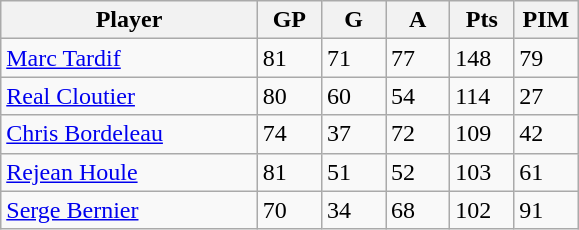<table class="wikitable">
<tr>
<th bgcolor="#DDDDFF" width="40%">Player</th>
<th bgcolor="#DDDDFF" width="10%">GP</th>
<th bgcolor="#DDDDFF" width="10%">G</th>
<th bgcolor="#DDDDFF" width="10%">A</th>
<th bgcolor="#DDDDFF" width="10%">Pts</th>
<th bgcolor="#DDDDFF" width="10%">PIM</th>
</tr>
<tr>
<td><a href='#'>Marc Tardif</a></td>
<td>81</td>
<td>71</td>
<td>77</td>
<td>148</td>
<td>79</td>
</tr>
<tr>
<td><a href='#'>Real Cloutier</a></td>
<td>80</td>
<td>60</td>
<td>54</td>
<td>114</td>
<td>27</td>
</tr>
<tr>
<td><a href='#'>Chris Bordeleau</a></td>
<td>74</td>
<td>37</td>
<td>72</td>
<td>109</td>
<td>42</td>
</tr>
<tr>
<td><a href='#'>Rejean Houle</a></td>
<td>81</td>
<td>51</td>
<td>52</td>
<td>103</td>
<td>61</td>
</tr>
<tr>
<td><a href='#'>Serge Bernier</a></td>
<td>70</td>
<td>34</td>
<td>68</td>
<td>102</td>
<td>91</td>
</tr>
</table>
